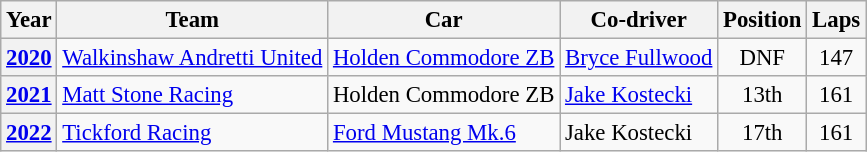<table class="wikitable" style="font-size: 95%;">
<tr>
<th>Year</th>
<th>Team</th>
<th>Car</th>
<th>Co-driver</th>
<th>Position</th>
<th>Laps</th>
</tr>
<tr>
<th><a href='#'>2020</a></th>
<td><a href='#'>Walkinshaw Andretti United</a></td>
<td><a href='#'>Holden Commodore ZB</a></td>
<td> <a href='#'>Bryce Fullwood</a></td>
<td align="center">DNF</td>
<td align="center">147</td>
</tr>
<tr>
<th><a href='#'>2021</a></th>
<td><a href='#'>Matt Stone Racing</a></td>
<td>Holden Commodore ZB</td>
<td> <a href='#'>Jake Kostecki</a></td>
<td align="center">13th</td>
<td align="center">161</td>
</tr>
<tr>
<th><a href='#'>2022</a></th>
<td><a href='#'>Tickford Racing</a></td>
<td><a href='#'>Ford Mustang Mk.6</a></td>
<td> Jake Kostecki</td>
<td align="center">17th</td>
<td align="center">161</td>
</tr>
</table>
